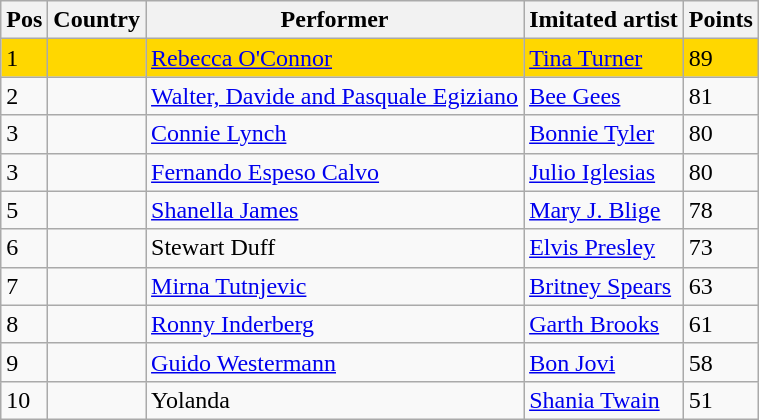<table class="wikitable">
<tr>
<th>Pos</th>
<th>Country</th>
<th>Performer</th>
<th>Imitated artist</th>
<th>Points</th>
</tr>
<tr bgcolor=gold>
<td>1</td>
<td></td>
<td><a href='#'>Rebecca O'Connor</a></td>
<td><a href='#'>Tina Turner</a></td>
<td>89</td>
</tr>
<tr>
<td>2</td>
<td></td>
<td><a href='#'>Walter, Davide and Pasquale Egiziano</a></td>
<td><a href='#'>Bee Gees</a></td>
<td>81</td>
</tr>
<tr>
<td>3</td>
<td></td>
<td><a href='#'>Connie Lynch</a></td>
<td><a href='#'>Bonnie Tyler</a></td>
<td>80</td>
</tr>
<tr>
<td>3</td>
<td></td>
<td><a href='#'>Fernando Espeso Calvo</a></td>
<td><a href='#'>Julio Iglesias</a></td>
<td>80</td>
</tr>
<tr>
<td>5</td>
<td></td>
<td><a href='#'>Shanella James</a></td>
<td><a href='#'>Mary J. Blige</a></td>
<td>78</td>
</tr>
<tr>
<td>6</td>
<td></td>
<td>Stewart Duff</td>
<td><a href='#'>Elvis Presley</a></td>
<td>73</td>
</tr>
<tr>
<td>7</td>
<td></td>
<td><a href='#'>Mirna Tutnjevic</a></td>
<td><a href='#'>Britney Spears</a></td>
<td>63</td>
</tr>
<tr>
<td>8</td>
<td></td>
<td><a href='#'>Ronny Inderberg</a></td>
<td><a href='#'>Garth Brooks</a></td>
<td>61</td>
</tr>
<tr>
<td>9</td>
<td></td>
<td><a href='#'>Guido Westermann</a></td>
<td><a href='#'>Bon Jovi</a></td>
<td>58</td>
</tr>
<tr>
<td>10</td>
<td></td>
<td>Yolanda</td>
<td><a href='#'>Shania Twain</a></td>
<td>51</td>
</tr>
</table>
